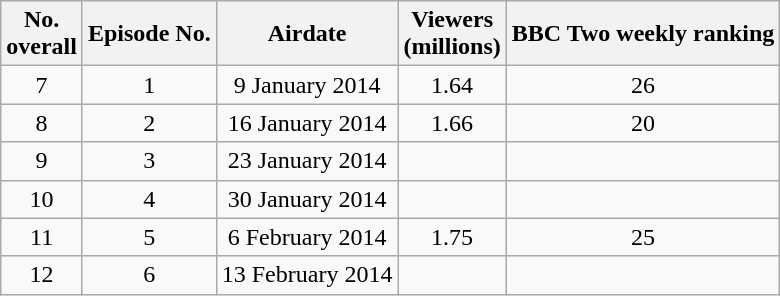<table class="wikitable" style="text-align:center;">
<tr>
<th>No.<br>overall</th>
<th>Episode No.</th>
<th>Airdate</th>
<th>Viewers<br>(millions)</th>
<th>BBC Two weekly ranking</th>
</tr>
<tr>
<td>7</td>
<td>1</td>
<td>9 January 2014</td>
<td>1.64</td>
<td>26</td>
</tr>
<tr>
<td>8</td>
<td>2</td>
<td>16 January 2014</td>
<td>1.66</td>
<td>20</td>
</tr>
<tr>
<td>9</td>
<td>3</td>
<td>23 January 2014</td>
<td></td>
<td></td>
</tr>
<tr>
<td>10</td>
<td>4</td>
<td>30 January 2014</td>
<td></td>
<td></td>
</tr>
<tr>
<td>11</td>
<td>5</td>
<td>6 February 2014</td>
<td>1.75</td>
<td>25</td>
</tr>
<tr>
<td>12</td>
<td>6</td>
<td>13 February 2014</td>
<td></td>
<td></td>
</tr>
</table>
